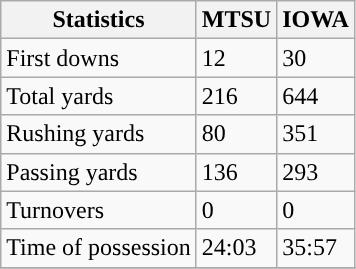<table class="wikitable">
<tr>
<th>Statistics</th>
<th>MTSU</th>
<th>IOWA</th>
</tr>
<tr>
<td>First downs</td>
<td>12</td>
<td>30</td>
</tr>
<tr>
<td>Total yards</td>
<td>216</td>
<td>644</td>
</tr>
<tr>
<td>Rushing yards</td>
<td>80</td>
<td>351</td>
</tr>
<tr>
<td>Passing yards</td>
<td>136</td>
<td>293</td>
</tr>
<tr>
<td>Turnovers</td>
<td>0</td>
<td>0</td>
</tr>
<tr>
<td>Time of possession</td>
<td>24:03</td>
<td>35:57</td>
</tr>
<tr>
</tr>
</table>
